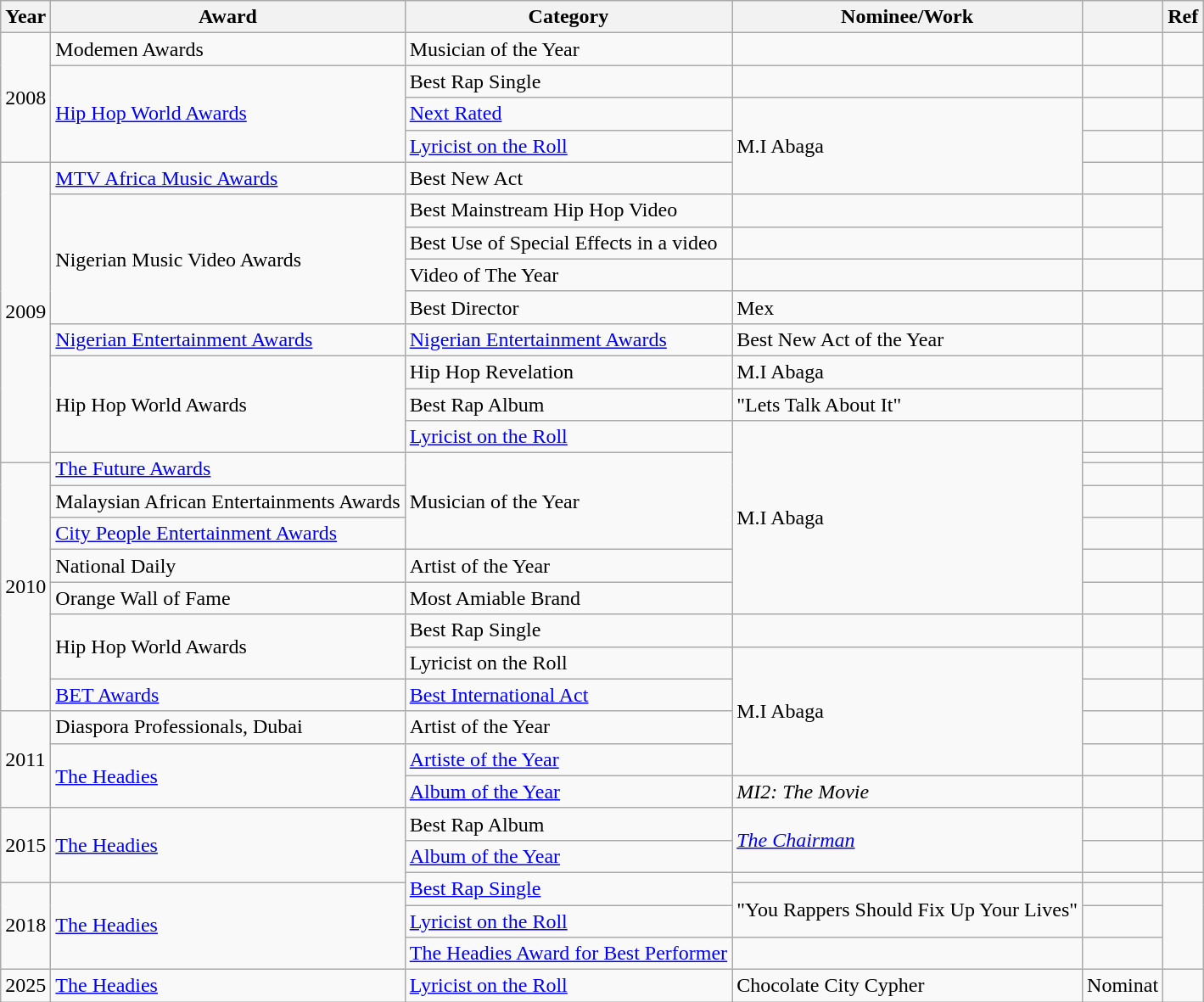<table class="wikitable">
<tr>
<th>Year</th>
<th>Award</th>
<th>Category</th>
<th>Nominee/Work</th>
<th></th>
<th>Ref</th>
</tr>
<tr>
<td rowspan="4">2008</td>
<td>Modemen Awards</td>
<td>Musician of the Year</td>
<td></td>
<td></td>
<td></td>
</tr>
<tr>
<td rowspan="3"><a href='#'>Hip Hop World Awards</a></td>
<td>Best Rap Single</td>
<td></td>
<td></td>
<td></td>
</tr>
<tr>
<td><a href='#'>Next Rated</a></td>
<td rowspan="3">M.I Abaga</td>
<td></td>
<td></td>
</tr>
<tr>
<td><a href='#'>Lyricist on the Roll</a></td>
<td></td>
<td></td>
</tr>
<tr>
<td rowspan="10">2009</td>
<td><a href='#'>MTV Africa Music Awards</a></td>
<td>Best New Act</td>
<td></td>
<td></td>
</tr>
<tr>
<td rowspan="4">Nigerian Music Video Awards</td>
<td>Best Mainstream Hip Hop Video</td>
<td></td>
<td></td>
<td rowspan="2"></td>
</tr>
<tr>
<td>Best Use of Special Effects in a video</td>
<td></td>
<td></td>
</tr>
<tr>
<td>Video of The Year</td>
<td></td>
<td></td>
<td></td>
</tr>
<tr>
<td>Best Director</td>
<td>Mex</td>
<td></td>
<td></td>
</tr>
<tr>
<td><a href='#'>Nigerian Entertainment Awards</a></td>
<td><a href='#'>Nigerian Entertainment Awards</a></td>
<td>Best New Act of the Year</td>
<td></td>
<td></td>
</tr>
<tr>
<td rowspan="3">Hip Hop World Awards</td>
<td>Hip Hop Revelation</td>
<td>M.I Abaga</td>
<td></td>
<td rowspan="2"></td>
</tr>
<tr>
<td>Best Rap Album</td>
<td>"Lets Talk About It"</td>
<td></td>
</tr>
<tr>
<td><a href='#'>Lyricist on the Roll</a></td>
<td rowspan="7">M.I Abaga</td>
<td></td>
<td></td>
</tr>
<tr>
<td rowspan="2"><a href='#'>The Future Awards</a></td>
<td rowspan="4">Musician of the Year</td>
<td></td>
<td></td>
</tr>
<tr>
<td rowspan="8">2010</td>
<td></td>
<td></td>
</tr>
<tr>
<td>Malaysian African Entertainments Awards</td>
<td></td>
<td></td>
</tr>
<tr>
<td><a href='#'>City People Entertainment Awards</a></td>
<td></td>
<td></td>
</tr>
<tr>
<td>National Daily</td>
<td>Artist of the Year</td>
<td></td>
<td></td>
</tr>
<tr>
<td>Orange Wall of Fame</td>
<td>Most Amiable Brand</td>
<td></td>
<td></td>
</tr>
<tr>
<td rowspan="2">Hip Hop World Awards</td>
<td>Best Rap Single</td>
<td></td>
<td></td>
<td></td>
</tr>
<tr>
<td>Lyricist on the Roll</td>
<td rowspan="4">M.I Abaga</td>
<td></td>
<td></td>
</tr>
<tr>
<td><a href='#'>BET Awards</a></td>
<td><a href='#'>Best International Act</a></td>
<td></td>
<td></td>
</tr>
<tr>
<td rowspan="3">2011</td>
<td>Diaspora Professionals, Dubai</td>
<td>Artist of the Year</td>
<td></td>
<td></td>
</tr>
<tr>
<td rowspan="2"><a href='#'>The Headies</a></td>
<td><a href='#'>Artiste of the Year</a></td>
<td></td>
<td></td>
</tr>
<tr>
<td><a href='#'>Album of the Year</a></td>
<td><em>MI2: The Movie</em></td>
<td></td>
<td></td>
</tr>
<tr>
<td rowspan="3">2015</td>
<td rowspan="3"><a href='#'>The Headies</a></td>
<td>Best Rap Album</td>
<td rowspan="2"><a href='#'><em>The Chairman</em></a></td>
<td></td>
<td></td>
</tr>
<tr>
<td><a href='#'>Album of the Year</a></td>
<td></td>
<td></td>
</tr>
<tr>
<td rowspan="2"><a href='#'>Best Rap Single</a></td>
<td></td>
<td></td>
<td></td>
</tr>
<tr>
<td rowspan="3">2018</td>
<td rowspan="3"><a href='#'>The Headies</a></td>
<td rowspan="2">"You Rappers Should Fix Up Your Lives"</td>
<td></td>
<td rowspan="3"></td>
</tr>
<tr>
<td><a href='#'>Lyricist on the Roll</a></td>
<td></td>
</tr>
<tr>
<td><a href='#'>The Headies Award for Best Performer</a></td>
<td></td>
<td></td>
</tr>
<tr>
<td>2025</td>
<td><a href='#'>The Headies</a></td>
<td><a href='#'>Lyricist on the Roll</a></td>
<td>Chocolate City Cypher</td>
<td>Nominat</td>
<td></td>
</tr>
</table>
